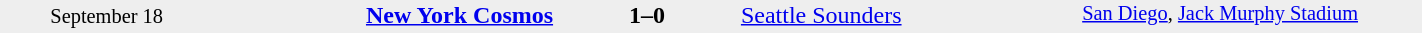<table style="width: 75%; background: #eeeeee;" cellspacing="0">
<tr>
<td style=font-size:85% align=center rowspan=3 width=15%>September 18</td>
<td width=24% align=right><strong><a href='#'>New York Cosmos</a></strong></td>
<td align=center width=13%><strong>1–0</strong></td>
<td width=24%><a href='#'>Seattle Sounders</a></td>
<td style=font-size:85% rowspan=3 valign=top><a href='#'>San Diego</a>, <a href='#'>Jack Murphy Stadium</a></td>
</tr>
<tr style=font-size:85%>
<td align=right valign=top></td>
<td valign=top></td>
<td align=left valign=top></td>
</tr>
</table>
